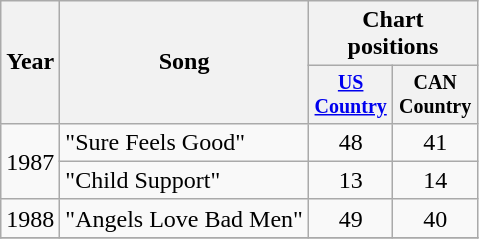<table class="wikitable" style="text-align:center;">
<tr>
<th rowspan="2">Year</th>
<th rowspan="2">Song</th>
<th colspan="2">Chart positions</th>
</tr>
<tr style="font-size:smaller;">
<th width="50"><a href='#'>US Country</a></th>
<th width="50">CAN Country</th>
</tr>
<tr>
<td rowspan="2">1987</td>
<td align="left">"Sure Feels Good"</td>
<td>48</td>
<td>41</td>
</tr>
<tr>
<td align="left">"Child Support"</td>
<td>13</td>
<td>14</td>
</tr>
<tr>
<td>1988</td>
<td align="left">"Angels Love Bad Men"</td>
<td>49</td>
<td>40</td>
</tr>
<tr>
</tr>
</table>
